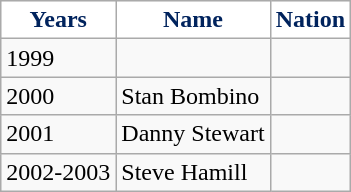<table class="wikitable sortable">
<tr>
<th style="background:white; color:#00235d;" scope="col">Years</th>
<th style="background:white; color:#00235d;" scope="col">Name</th>
<th style="background:white; color:#00235d;" scope="col">Nation</th>
</tr>
<tr>
<td>1999</td>
<td></td>
<td></td>
</tr>
<tr>
<td>2000</td>
<td>Stan Bombino</td>
<td></td>
</tr>
<tr>
<td>2001</td>
<td>Danny Stewart</td>
<td></td>
</tr>
<tr>
<td>2002-2003</td>
<td>Steve Hamill</td>
<td></td>
</tr>
</table>
